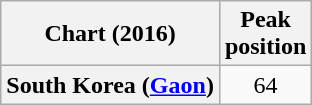<table class="wikitable plainrowheaders" style="text-align:center">
<tr>
<th scope="col">Chart (2016)</th>
<th scope="col">Peak<br>position</th>
</tr>
<tr>
<th scope="row">South Korea (<a href='#'>Gaon</a>)</th>
<td>64</td>
</tr>
</table>
